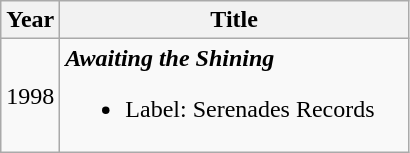<table class=wikitable>
<tr>
<th>Year</th>
<th width=225px>Title</th>
</tr>
<tr>
<td>1998</td>
<td><strong><em>Awaiting the Shining</em></strong><br><ul><li>Label: Serenades Records</li></ul></td>
</tr>
</table>
